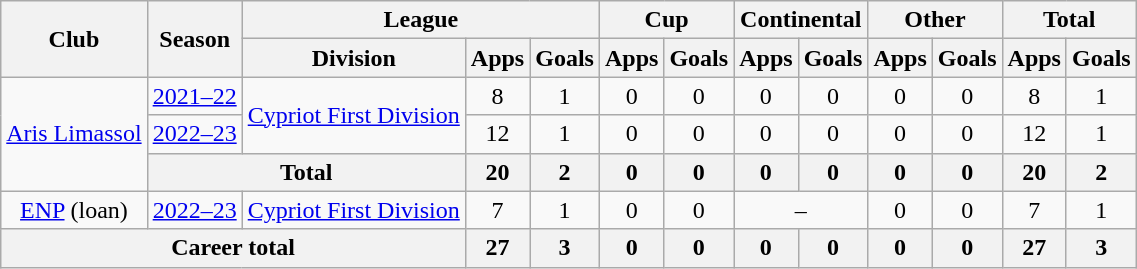<table class=wikitable style=text-align:center>
<tr>
<th rowspan="2">Club</th>
<th rowspan="2">Season</th>
<th colspan="3">League</th>
<th colspan="2">Cup</th>
<th colspan="2">Continental</th>
<th colspan="2">Other</th>
<th colspan="2">Total</th>
</tr>
<tr>
<th>Division</th>
<th>Apps</th>
<th>Goals</th>
<th>Apps</th>
<th>Goals</th>
<th>Apps</th>
<th>Goals</th>
<th>Apps</th>
<th>Goals</th>
<th>Apps</th>
<th>Goals</th>
</tr>
<tr>
<td rowspan="3"><a href='#'>Aris Limassol</a></td>
<td><a href='#'>2021–22</a></td>
<td rowspan="2"><a href='#'>Cypriot First Division</a></td>
<td>8</td>
<td>1</td>
<td>0</td>
<td>0</td>
<td>0</td>
<td>0</td>
<td>0</td>
<td>0</td>
<td>8</td>
<td>1</td>
</tr>
<tr>
<td><a href='#'>2022–23</a></td>
<td>12</td>
<td>1</td>
<td>0</td>
<td>0</td>
<td>0</td>
<td>0</td>
<td>0</td>
<td>0</td>
<td>12</td>
<td>1</td>
</tr>
<tr>
<th colspan="2">Total</th>
<th>20</th>
<th>2</th>
<th>0</th>
<th>0</th>
<th>0</th>
<th>0</th>
<th>0</th>
<th>0</th>
<th>20</th>
<th>2</th>
</tr>
<tr>
<td><a href='#'>ENP</a> (loan)</td>
<td><a href='#'>2022–23</a></td>
<td><a href='#'>Cypriot First Division</a></td>
<td>7</td>
<td>1</td>
<td>0</td>
<td>0</td>
<td colspan="2">–</td>
<td>0</td>
<td>0</td>
<td>7</td>
<td>1</td>
</tr>
<tr>
<th colspan="3">Career total</th>
<th>27</th>
<th>3</th>
<th>0</th>
<th>0</th>
<th>0</th>
<th>0</th>
<th>0</th>
<th>0</th>
<th>27</th>
<th>3</th>
</tr>
</table>
